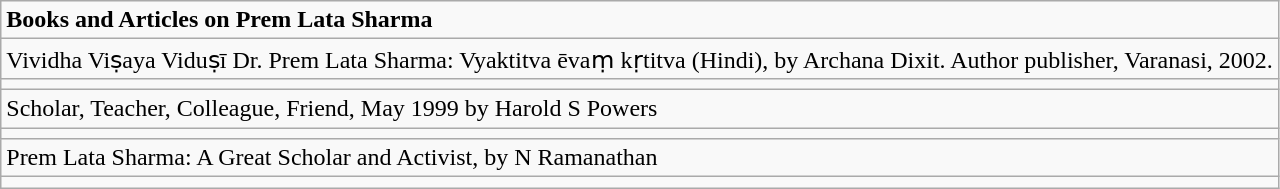<table class="wikitable">
<tr>
<td><strong>Books and Articles on Prem Lata Sharma</strong></td>
</tr>
<tr>
<td>Vividha Viṣaya Viduṣī Dr. Prem Lata Sharma: Vyaktitva ēvaṃ kṛtitva (Hindi), by Archana Dixit. Author publisher, Varanasi, 2002.</td>
</tr>
<tr>
<td></td>
</tr>
<tr>
<td>Scholar, Teacher, Colleague, Friend, May 1999 by Harold S Powers<br></td>
</tr>
<tr>
<td></td>
</tr>
<tr>
<td>Prem Lata Sharma: A Great Scholar and Activist, by N Ramanathan<br></td>
</tr>
<tr>
<td></td>
</tr>
</table>
